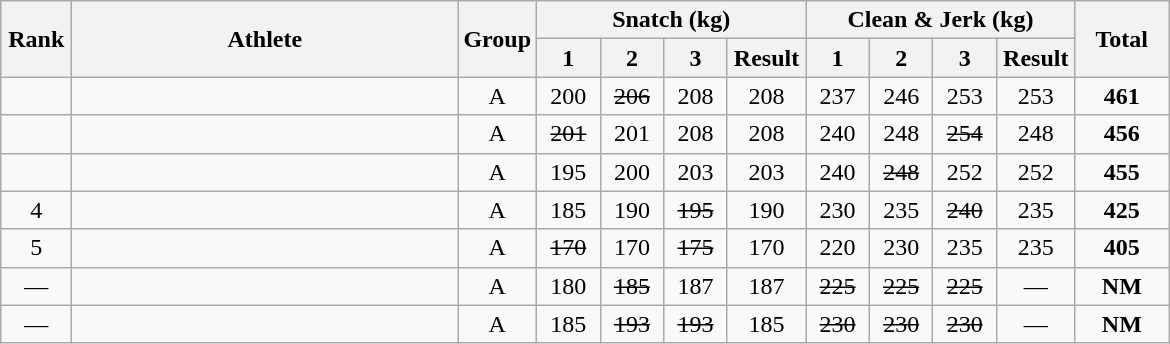<table class = "wikitable" style="text-align:center;">
<tr>
<th rowspan=2 width=40>Rank</th>
<th rowspan=2 width=250>Athlete</th>
<th rowspan=2 width=40>Group</th>
<th colspan=4>Snatch (kg)</th>
<th colspan=4>Clean & Jerk (kg)</th>
<th rowspan=2 width=55>Total</th>
</tr>
<tr>
<th width=35>1</th>
<th width=35>2</th>
<th width=35>3</th>
<th width=45>Result</th>
<th width=35>1</th>
<th width=35>2</th>
<th width=35>3</th>
<th width=45>Result</th>
</tr>
<tr>
<td></td>
<td align=left></td>
<td>A</td>
<td>200</td>
<td><s>206</s></td>
<td>208</td>
<td>208</td>
<td>237</td>
<td>246</td>
<td>253</td>
<td>253</td>
<td><strong>461</strong></td>
</tr>
<tr>
<td></td>
<td align=left></td>
<td>A</td>
<td><s>201</s></td>
<td>201</td>
<td>208</td>
<td>208</td>
<td>240</td>
<td>248</td>
<td><s>254</s></td>
<td>248</td>
<td><strong>456</strong></td>
</tr>
<tr>
<td></td>
<td align=left></td>
<td>A</td>
<td>195</td>
<td>200</td>
<td>203</td>
<td>203</td>
<td>240</td>
<td><s>248</s></td>
<td>252</td>
<td>252</td>
<td><strong>455</strong></td>
</tr>
<tr>
<td>4</td>
<td align=left></td>
<td>A</td>
<td>185</td>
<td>190</td>
<td><s>195</s></td>
<td>190</td>
<td>230</td>
<td>235</td>
<td><s>240</s></td>
<td>235</td>
<td><strong>425</strong></td>
</tr>
<tr>
<td>5</td>
<td align=left></td>
<td>A</td>
<td><s>170</s></td>
<td>170</td>
<td><s>175</s></td>
<td>170</td>
<td>220</td>
<td>230</td>
<td>235</td>
<td>235</td>
<td><strong>405</strong></td>
</tr>
<tr>
<td>—</td>
<td align=left></td>
<td>A</td>
<td>180</td>
<td><s>185</s></td>
<td>187</td>
<td>187</td>
<td><s>225</s></td>
<td><s>225</s></td>
<td><s>225</s></td>
<td>—</td>
<td><strong>NM</strong></td>
</tr>
<tr>
<td>—</td>
<td align=left></td>
<td>A</td>
<td>185</td>
<td><s>193</s></td>
<td><s>193</s></td>
<td>185</td>
<td><s>230</s></td>
<td><s>230</s></td>
<td><s>230</s></td>
<td>—</td>
<td><strong>NM</strong></td>
</tr>
</table>
